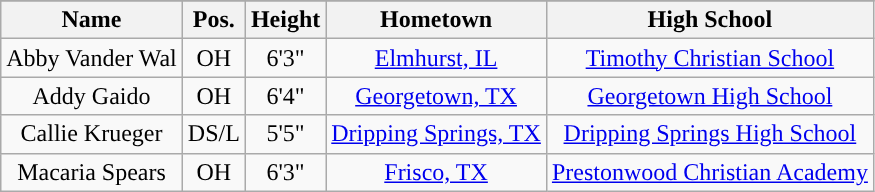<table class="wikitable sortable collapsible">
<tr>
</tr>
<tr>
<th style="text-align:center; ">Name</th>
<th style="text-align:center; ">Pos.</th>
<th style="text-align:center; ">Height</th>
<th style="text-align:center; ">Hometown</th>
<th style="text-align:center; ">High School</th>
</tr>
<tr align="center">
<td>Abby Vander Wal</td>
<td>OH</td>
<td>6'3"</td>
<td><a href='#'>Elmhurst, IL</a></td>
<td><a href='#'>Timothy Christian School</a></td>
</tr>
<tr align="center">
<td>Addy Gaido</td>
<td>OH</td>
<td>6'4"</td>
<td><a href='#'>Georgetown, TX</a></td>
<td><a href='#'>Georgetown High School</a></td>
</tr>
<tr align="center">
<td>Callie Krueger</td>
<td>DS/L</td>
<td>5'5"</td>
<td><a href='#'>Dripping Springs, TX</a></td>
<td><a href='#'>Dripping Springs High School</a></td>
</tr>
<tr align="center">
<td>Macaria Spears</td>
<td>OH</td>
<td>6'3"</td>
<td><a href='#'>Frisco, TX</a></td>
<td><a href='#'>Prestonwood Christian Academy</a></td>
</tr>
</table>
